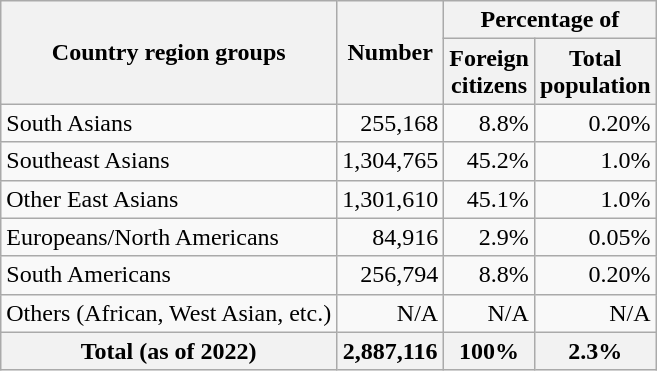<table class=wikitable>
<tr>
<th rowspan="2">Country region groups</th>
<th rowspan="2">Number</th>
<th colspan="2">Percentage of</th>
</tr>
<tr>
<th>Foreign<br>citizens</th>
<th>Total<br>population</th>
</tr>
<tr>
<td>South Asians</td>
<td align="right">255,168</td>
<td align="right">8.8%</td>
<td align=right>0.20%</td>
</tr>
<tr>
<td>Southeast Asians</td>
<td align=right>1,304,765</td>
<td align="right">45.2%</td>
<td align=right>1.0%</td>
</tr>
<tr>
<td>Other East Asians</td>
<td align=right>1,301,610</td>
<td align="right">45.1%</td>
<td align=right>1.0%</td>
</tr>
<tr>
<td>Europeans/North Americans</td>
<td align=right>84,916</td>
<td align="right">2.9%</td>
<td align=right>0.05%</td>
</tr>
<tr>
<td>South Americans</td>
<td align=right>256,794</td>
<td align="right">8.8%</td>
<td align=right>0.20%</td>
</tr>
<tr>
<td>Others (African, West Asian, etc.)</td>
<td align=right>N/A</td>
<td align=right>N/A</td>
<td align=right>N/A</td>
</tr>
<tr>
<th>Total (as of 2022)</th>
<th align="right"><strong>2,887,116</strong></th>
<th align="right">100%</th>
<th align=right>2.3%</th>
</tr>
</table>
